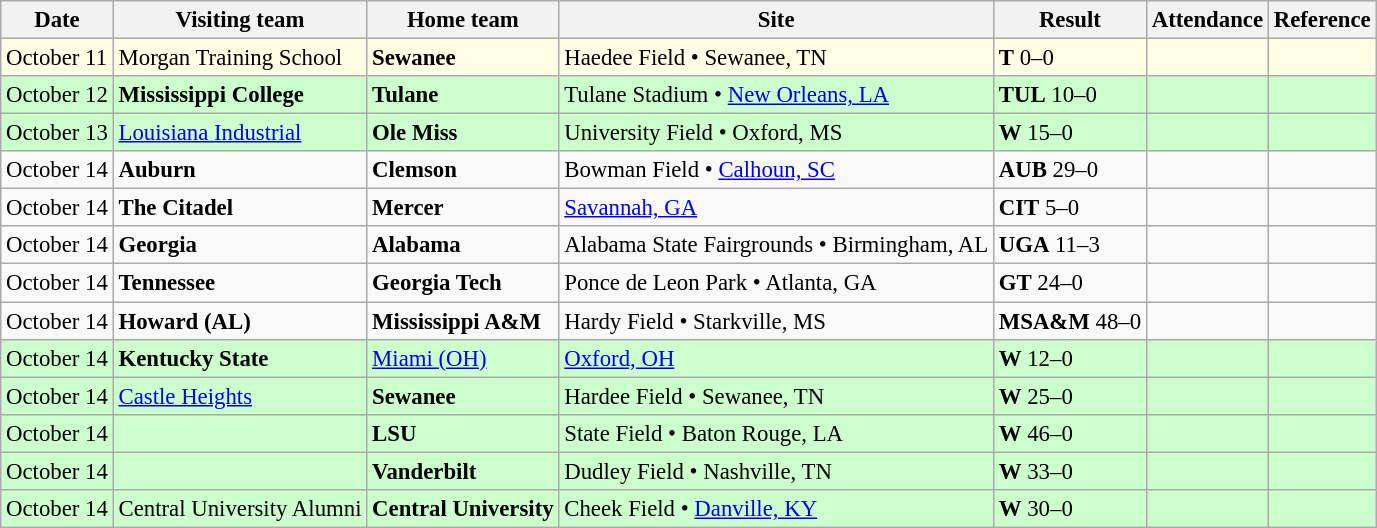<table class="wikitable" style="font-size:95%;">
<tr>
<th>Date</th>
<th>Visiting team</th>
<th>Home team</th>
<th>Site</th>
<th>Result</th>
<th>Attendance</th>
<th class="unsortable">Reference</th>
</tr>
<tr bgcolor=ffffe6>
<td>October 11</td>
<td>Morgan Training School</td>
<td><strong>Sewanee</strong></td>
<td>Haedee Field • Sewanee, TN</td>
<td><strong>T</strong> 0–0</td>
<td></td>
<td></td>
</tr>
<tr bgcolor=ccffcc>
<td>October 12</td>
<td><strong>Mississippi College</strong></td>
<td><strong>Tulane</strong></td>
<td>Tulane Stadium • <a href='#'>New Orleans, LA</a></td>
<td><strong>TUL</strong> 10–0</td>
<td></td>
<td></td>
</tr>
<tr bgcolor=ccffcc>
<td>October 13</td>
<td><a href='#'>Louisiana Industrial</a></td>
<td><strong>Ole Miss</strong></td>
<td>University Field • Oxford, MS</td>
<td><strong>W</strong> 15–0</td>
<td></td>
<td></td>
</tr>
<tr bgcolor=>
<td>October 14</td>
<td><strong>Auburn</strong></td>
<td><strong>Clemson</strong></td>
<td>Bowman Field • <a href='#'>Calhoun, SC</a></td>
<td><strong>AUB</strong> 29–0</td>
<td></td>
<td></td>
</tr>
<tr bgcolor=>
<td>October 14</td>
<td><strong>The Citadel</strong></td>
<td><strong>Mercer</strong></td>
<td><a href='#'>Savannah, GA</a></td>
<td><strong>CIT</strong> 5–0</td>
<td></td>
<td></td>
</tr>
<tr bgcolor=>
<td>October 14</td>
<td><strong>Georgia</strong></td>
<td><strong>Alabama</strong></td>
<td>Alabama State Fairgrounds • Birmingham, AL</td>
<td><strong>UGA</strong> 11–3</td>
<td></td>
<td></td>
</tr>
<tr bgcolor=>
<td>October 14</td>
<td><strong>Tennessee</strong></td>
<td><strong>Georgia Tech</strong></td>
<td>Ponce de Leon Park • Atlanta, GA</td>
<td><strong>GT</strong> 24–0</td>
<td></td>
<td></td>
</tr>
<tr bgcolor=>
<td>October 14</td>
<td><strong>Howard (AL)</strong></td>
<td><strong>Mississippi A&M</strong></td>
<td>Hardy Field • Starkville, MS</td>
<td><strong>MSA&M</strong> 48–0</td>
<td></td>
<td></td>
</tr>
<tr bgcolor=ccffcc>
<td>October 14</td>
<td><strong>Kentucky State</strong></td>
<td><a href='#'>Miami (OH)</a></td>
<td><a href='#'>Oxford, OH</a></td>
<td><strong>W</strong> 12–0</td>
<td></td>
<td></td>
</tr>
<tr bgcolor=ccffcc>
<td>October 14</td>
<td><a href='#'>Castle Heights</a></td>
<td><strong>Sewanee</strong></td>
<td>Hardee Field • Sewanee, TN</td>
<td><strong>W</strong> 25–0</td>
<td></td>
<td></td>
</tr>
<tr bgcolor=ccffcc>
<td>October 14</td>
<td></td>
<td><strong>LSU</strong></td>
<td>State Field • Baton Rouge, LA</td>
<td><strong>W</strong> 46–0</td>
<td></td>
<td></td>
</tr>
<tr bgcolor=ccffcc>
<td>October 14</td>
<td></td>
<td><strong>Vanderbilt</strong></td>
<td>Dudley Field • Nashville, TN</td>
<td><strong>W</strong> 33–0</td>
<td></td>
<td></td>
</tr>
<tr bgcolor=ccffcc>
<td>October 14</td>
<td>Central University Alumni</td>
<td><strong>Central University</strong></td>
<td>Cheek Field • <a href='#'>Danville, KY</a></td>
<td><strong>W</strong> 30–0</td>
<td></td>
<td></td>
</tr>
</table>
